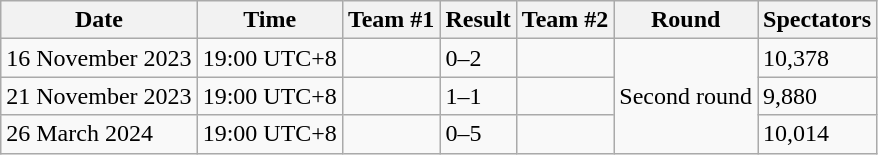<table class="wikitable">
<tr>
<th scope="col">Date</th>
<th scope="col">Time</th>
<th scope="col">Team #1</th>
<th scope="col">Result</th>
<th scope="col">Team #2</th>
<th scope="col">Round</th>
<th scope="col">Spectators</th>
</tr>
<tr>
<td>16 November 2023</td>
<td>19:00 UTC+8</td>
<td></td>
<td>0–2</td>
<td></td>
<td rowspan="3">Second round</td>
<td>10,378</td>
</tr>
<tr>
<td>21 November 2023</td>
<td>19:00 UTC+8</td>
<td></td>
<td>1–1</td>
<td></td>
<td>9,880</td>
</tr>
<tr>
<td>26 March 2024</td>
<td>19:00 UTC+8</td>
<td></td>
<td>0–5</td>
<td></td>
<td>10,014</td>
</tr>
</table>
